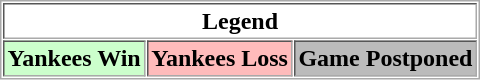<table align="center" border="1" cellpadding="2" cellspacing="1" style="border:1px solid #aaa">
<tr>
<th colspan="3">Legend</th>
</tr>
<tr>
<th bgcolor="ccffcc">Yankees Win</th>
<th bgcolor="ffbbbb">Yankees Loss</th>
<th bgcolor="bbbbbb">Game Postponed</th>
</tr>
</table>
